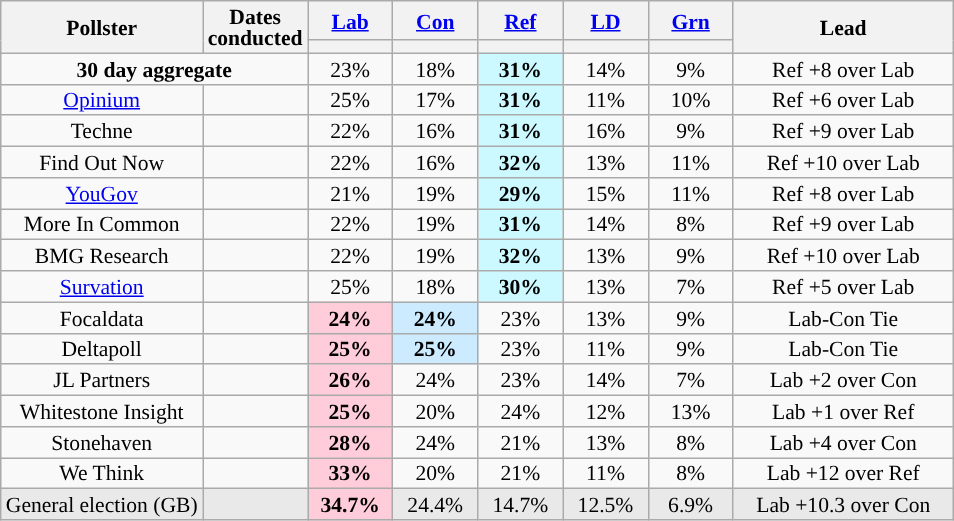<table class="wikitable sortable mw-datatable" style="text-align:center; font-size:90%; line-height:14px;">
<tr>
<th rowspan="2">Pollster</th>
<th rowspan="2">Dates<br>conducted</th>
<th class="unsortable" style="width:50px;"><a href='#'>Lab</a></th>
<th class="unsortable" style="width:50px;"><a href='#'>Con</a></th>
<th class="unsortable" style="width:50px;"><a href='#'>Ref</a></th>
<th class="unsortable" style="width:50px;"><a href='#'>LD</a></th>
<th class="unsortable" style="width:50px;"><a href='#'>Grn</a></th>
<th rowspan="2" style="width:140px;" data-sort-type="number">Lead</th>
</tr>
<tr>
<th data-sort-type="number" style="background:"></th>
<th data-sort-type="number" style="background:"></th>
<th data-sort-type="number" style="background:"></th>
<th data-sort-type="number" style="background:"></th>
<th data-sort-type="number" style="background:"></th>
</tr>
<tr>
<td colspan="2"><strong>30 day aggregate</strong></td>
<td>23%</td>
<td>18%</td>
<td style="background:#ccf8ff; color: black;"><strong>31%</strong></td>
<td>14%</td>
<td>9%</td>
<td style="background:">Ref +8 over Lab</td>
</tr>
<tr>
<td><a href='#'>Opinium</a></td>
<td></td>
<td>25%</td>
<td>17%</td>
<td style="background:#ccf8ff; color: black;"><strong>31%</strong></td>
<td>11%</td>
<td>10%</td>
<td style="background:">Ref +6 over Lab</td>
</tr>
<tr>
<td>Techne</td>
<td></td>
<td>22%</td>
<td>16%</td>
<td style="background:#ccf8ff; color: black;"><strong>31%</strong></td>
<td>16%</td>
<td>9%</td>
<td style="background:">Ref +9 over Lab</td>
</tr>
<tr>
<td>Find Out Now</td>
<td></td>
<td>22%</td>
<td>16%</td>
<td style="background:#ccf8ff; color: black;"><strong>32%</strong></td>
<td>13%</td>
<td>11%</td>
<td style="background:">Ref +10 over Lab</td>
</tr>
<tr>
<td><a href='#'>YouGov</a></td>
<td></td>
<td>21%</td>
<td>19%</td>
<td style="background:#ccf8ff; color: black;"><strong>29%</strong></td>
<td>15%</td>
<td>11%</td>
<td style="background:">Ref +8 over Lab</td>
</tr>
<tr>
<td>More In Common</td>
<td></td>
<td>22%</td>
<td>19%</td>
<td style="background:#ccf8ff; color: black;"><strong>31%</strong></td>
<td>14%</td>
<td>8%</td>
<td style="background:">Ref +9 over Lab</td>
</tr>
<tr>
<td>BMG Research</td>
<td></td>
<td>22%</td>
<td>19%</td>
<td style="background:#ccf8ff; color: black;"><strong>32%</strong></td>
<td>13%</td>
<td>9%</td>
<td style="background:">Ref +10 over Lab</td>
</tr>
<tr>
<td><a href='#'>Survation</a></td>
<td></td>
<td>25%</td>
<td>18%</td>
<td style="background:#ccf8ff; color: black;"><strong>30%</strong></td>
<td>13%</td>
<td>7%</td>
<td style="background:">Ref +5 over Lab</td>
</tr>
<tr>
<td>Focaldata</td>
<td></td>
<td style="background:#ffccd9; color: black;"><strong>24%</strong></td>
<td style="background:#CCEBFF; color: black;"><strong>24%</strong></td>
<td>23%</td>
<td>13%</td>
<td>9%</td>
<td color:#ffffff;"; data-sort-value="0">Lab-Con Tie</td>
</tr>
<tr>
<td>Deltapoll</td>
<td></td>
<td style="background:#ffccd9; color: black;"><strong>25%</strong></td>
<td style="background:#CCEBFF; color: black;"><strong>25%</strong></td>
<td>23%</td>
<td>11%</td>
<td>9%</td>
<td color:#ffffff;"; data-sort-value="0">Lab-Con Tie</td>
</tr>
<tr>
<td>JL Partners</td>
<td></td>
<td style="background:#ffccd9; color: black;"><strong>26%</strong></td>
<td>24%</td>
<td>23%</td>
<td>14%</td>
<td>7%</td>
<td style="background:">Lab +2 over Con</td>
</tr>
<tr>
<td>Whitestone Insight</td>
<td></td>
<td style="background:#ffccd9; color: black;"><strong>25%</strong></td>
<td>20%</td>
<td>24%</td>
<td>12%</td>
<td>13%</td>
<td style="background:">Lab +1 over Ref</td>
</tr>
<tr>
<td>Stonehaven</td>
<td></td>
<td style="background:#ffccd9; color: black;"><strong>28%</strong></td>
<td>24%</td>
<td>21%</td>
<td>13%</td>
<td>8%</td>
<td style="background:">Lab +4 over Con</td>
</tr>
<tr>
<td>We Think</td>
<td></td>
<td style="background:#ffccd9; color:black;"><strong>33%</strong></td>
<td>20%</td>
<td>21%</td>
<td>11%</td>
<td>8%</td>
<td style="background:">Lab +12 over Ref</td>
</tr>
<tr style="background:#e9e9e9;">
<td>General election (GB)</td>
<td></td>
<td style="background:#ffccd9; color:black;"><strong>34.7%</strong></td>
<td>24.4%</td>
<td>14.7%</td>
<td>12.5%</td>
<td>6.9%</td>
<td style="background:">Lab +10.3 over Con</td>
</tr>
</table>
